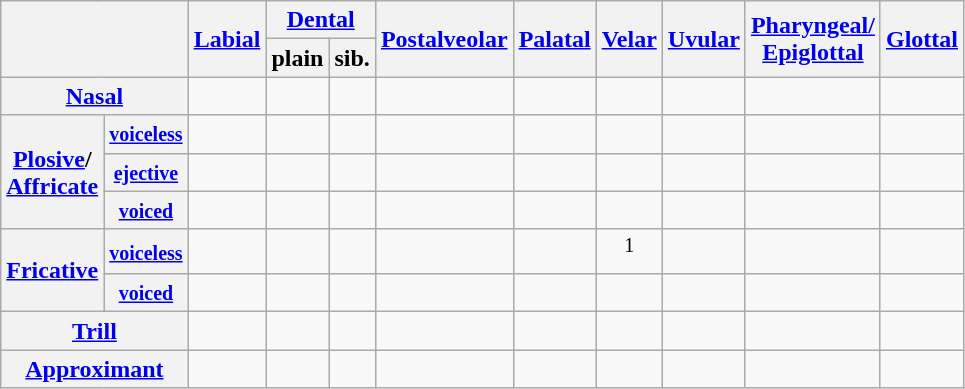<table class="wikitable" style=text-align:center>
<tr>
<th colspan="2" rowspan="2"></th>
<th rowspan="2"><a href='#'>Labial</a></th>
<th colspan="2"><a href='#'>Dental</a></th>
<th rowspan="2"><a href='#'>Postalveolar</a></th>
<th rowspan="2"><a href='#'>Palatal</a></th>
<th rowspan="2"><a href='#'>Velar</a></th>
<th rowspan="2"><a href='#'>Uvular</a></th>
<th rowspan="2"><a href='#'>Pharyngeal/<br>Epiglottal</a></th>
<th rowspan="2"><a href='#'>Glottal</a></th>
</tr>
<tr align=center class=small>
<th>plain</th>
<th>sib.</th>
</tr>
<tr align=center>
<th colspan="2"><a href='#'>Nasal</a></th>
<td></td>
<td></td>
<td></td>
<td></td>
<td></td>
<td></td>
<td></td>
<td></td>
<td></td>
</tr>
<tr align="center">
<th rowspan="3"><a href='#'>Plosive</a>/<br><a href='#'>Affricate</a></th>
<th><small> <a href='#'>voiceless</a></small></th>
<td></td>
<td></td>
<td></td>
<td></td>
<td></td>
<td></td>
<td></td>
<td></td>
<td></td>
</tr>
<tr align="center">
<th><small><a href='#'>ejective</a></small></th>
<td></td>
<td></td>
<td></td>
<td></td>
<td></td>
<td></td>
<td></td>
<td></td>
<td></td>
</tr>
<tr align="center">
<th><small> <a href='#'>voiced</a></small></th>
<td></td>
<td></td>
<td></td>
<td></td>
<td></td>
<td></td>
<td></td>
<td></td>
<td></td>
</tr>
<tr>
<th rowspan="2"><a href='#'>Fricative</a></th>
<th><small> <a href='#'>voiceless</a></small></th>
<td></td>
<td></td>
<td></td>
<td></td>
<td></td>
<td><sup>1</sup></td>
<td></td>
<td></td>
<td></td>
</tr>
<tr align="center">
<th><small> <a href='#'>voiced</a></small></th>
<td></td>
<td></td>
<td></td>
<td></td>
<td></td>
<td></td>
<td></td>
<td></td>
<td></td>
</tr>
<tr align="center">
<th colspan="2"><a href='#'>Trill</a></th>
<td></td>
<td></td>
<td></td>
<td></td>
<td></td>
<td></td>
<td></td>
<td></td>
<td></td>
</tr>
<tr align="center">
<th colspan="2"><a href='#'>Approximant</a></th>
<td></td>
<td></td>
<td></td>
<td></td>
<td></td>
<td></td>
<td></td>
<td></td>
<td></td>
</tr>
</table>
